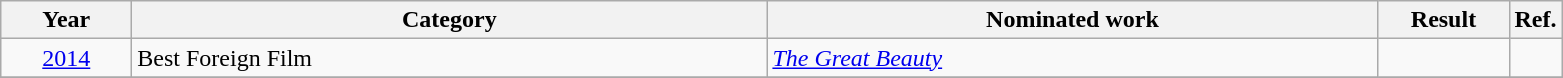<table class=wikitable>
<tr>
<th scope="col" style="width:5em;">Year</th>
<th scope="col" style="width:26em;">Category</th>
<th scope="col" style="width:25em;">Nominated work</th>
<th scope="col" style="width:5em;">Result</th>
<th>Ref.</th>
</tr>
<tr>
<td style="text-align:center;", rowspan="1"><a href='#'>2014</a></td>
<td>Best Foreign Film</td>
<td><em><a href='#'>The Great Beauty</a></em></td>
<td></td>
<td></td>
</tr>
<tr>
</tr>
</table>
